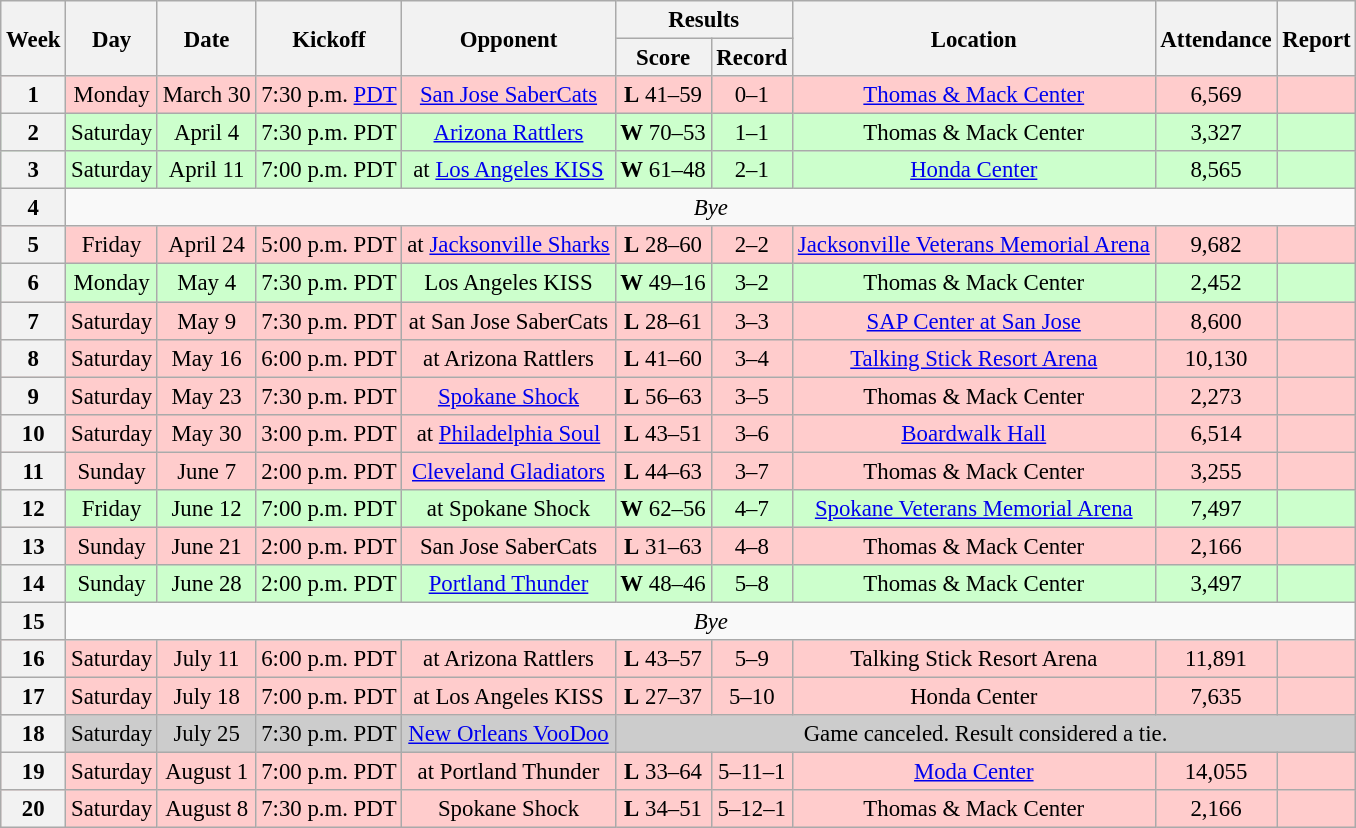<table class="wikitable" style="font-size: 95%;">
<tr>
<th rowspan=2>Week</th>
<th rowspan=2>Day</th>
<th rowspan=2>Date</th>
<th rowspan=2>Kickoff</th>
<th rowspan=2>Opponent</th>
<th colspan=2>Results</th>
<th rowspan=2>Location</th>
<th rowspan=2>Attendance</th>
<th rowspan=2>Report</th>
</tr>
<tr>
<th>Score</th>
<th>Record</th>
</tr>
<tr style=background:#ffcccc>
<th align="center"><strong>1</strong></th>
<td align="center">Monday</td>
<td align="center">March 30</td>
<td align="center">7:30 p.m. <a href='#'>PDT</a></td>
<td align="center"><a href='#'>San Jose SaberCats</a></td>
<td align="center"><strong>L</strong> 41–59</td>
<td align="center">0–1</td>
<td align="center"><a href='#'>Thomas & Mack Center</a></td>
<td align="center">6,569</td>
<td align="center"></td>
</tr>
<tr style=background:#ccffcc>
<th align="center"><strong>2</strong></th>
<td align="center">Saturday</td>
<td align="center">April 4</td>
<td align="center">7:30 p.m. PDT</td>
<td align="center"><a href='#'>Arizona Rattlers</a></td>
<td align="center"><strong>W</strong> 70–53</td>
<td align="center">1–1</td>
<td align="center">Thomas & Mack Center</td>
<td align="center">3,327</td>
<td align="center"></td>
</tr>
<tr style=background:#ccffcc>
<th align="center"><strong>3</strong></th>
<td align="center">Saturday</td>
<td align="center">April 11</td>
<td align="center">7:00 p.m. PDT</td>
<td align="center">at <a href='#'>Los Angeles KISS</a></td>
<td align="center"><strong>W</strong> 61–48</td>
<td align="center">2–1</td>
<td align="center"><a href='#'>Honda Center</a></td>
<td align="center">8,565</td>
<td align="center"></td>
</tr>
<tr style=>
<th align="center"><strong>4</strong></th>
<td colspan=9 align="center" valign="middle"><em>Bye</em></td>
</tr>
<tr style=background:#ffcccc>
<th align="center"><strong>5</strong></th>
<td align="center">Friday</td>
<td align="center">April 24</td>
<td align="center">5:00 p.m. PDT</td>
<td align="center">at <a href='#'>Jacksonville Sharks</a></td>
<td align="center"><strong>L</strong> 28–60</td>
<td align="center">2–2</td>
<td align="center"><a href='#'>Jacksonville Veterans Memorial Arena</a></td>
<td align="center">9,682</td>
<td align="center"></td>
</tr>
<tr style=background:#ccffcc>
<th align="center"><strong>6</strong></th>
<td align="center">Monday</td>
<td align="center">May 4</td>
<td align="center">7:30 p.m. PDT</td>
<td align="center">Los Angeles KISS</td>
<td align="center"><strong>W</strong> 49–16</td>
<td align="center">3–2</td>
<td align="center">Thomas & Mack Center</td>
<td align="center">2,452</td>
<td align="center"></td>
</tr>
<tr style=background:#ffcccc>
<th align="center"><strong>7</strong></th>
<td align="center">Saturday</td>
<td align="center">May 9</td>
<td align="center">7:30 p.m. PDT</td>
<td align="center">at San Jose SaberCats</td>
<td align="center"><strong>L</strong> 28–61</td>
<td align="center">3–3</td>
<td align="center"><a href='#'>SAP Center at San Jose</a></td>
<td align="center">8,600</td>
<td align="center"></td>
</tr>
<tr style=background:#ffcccc>
<th align="center"><strong>8</strong></th>
<td align="center">Saturday</td>
<td align="center">May 16</td>
<td align="center">6:00 p.m. PDT</td>
<td align="center">at Arizona Rattlers</td>
<td align="center"><strong>L</strong> 41–60</td>
<td align="center">3–4</td>
<td align="center"><a href='#'>Talking Stick Resort Arena</a></td>
<td align="center">10,130</td>
<td align="center"></td>
</tr>
<tr style=background:#ffcccc>
<th align="center"><strong>9</strong></th>
<td align="center">Saturday</td>
<td align="center">May 23</td>
<td align="center">7:30 p.m. PDT</td>
<td align="center"><a href='#'>Spokane Shock</a></td>
<td align="center"><strong>L</strong> 56–63</td>
<td align="center">3–5</td>
<td align="center">Thomas & Mack Center</td>
<td align="center">2,273</td>
<td align="center"></td>
</tr>
<tr style=background:#ffcccc>
<th align="center"><strong>10</strong></th>
<td align="center">Saturday</td>
<td align="center">May 30</td>
<td align="center">3:00 p.m. PDT</td>
<td align="center">at <a href='#'>Philadelphia Soul</a></td>
<td align="center"><strong>L</strong> 43–51</td>
<td align="center">3–6</td>
<td align="center"><a href='#'>Boardwalk Hall</a></td>
<td align="center">6,514</td>
<td align="center"></td>
</tr>
<tr style=background:#ffcccc>
<th align="center"><strong>11</strong></th>
<td align="center">Sunday</td>
<td align="center">June 7</td>
<td align="center">2:00 p.m. PDT</td>
<td align="center"><a href='#'>Cleveland Gladiators</a></td>
<td align="center"><strong>L</strong> 44–63</td>
<td align="center">3–7</td>
<td align="center">Thomas & Mack Center</td>
<td align="center">3,255</td>
<td align="center"></td>
</tr>
<tr style=background:#ccffcc>
<th align="center"><strong>12</strong></th>
<td align="center">Friday</td>
<td align="center">June 12</td>
<td align="center">7:00 p.m. PDT</td>
<td align="center">at Spokane Shock</td>
<td align="center"><strong>W</strong> 62–56</td>
<td align="center">4–7</td>
<td align="center"><a href='#'>Spokane Veterans Memorial Arena</a></td>
<td align="center">7,497</td>
<td align="center"></td>
</tr>
<tr style=background:#ffcccc>
<th align="center"><strong>13</strong></th>
<td align="center">Sunday</td>
<td align="center">June 21</td>
<td align="center">2:00 p.m. PDT</td>
<td align="center">San Jose SaberCats</td>
<td align="center"><strong>L</strong> 31–63</td>
<td align="center">4–8</td>
<td align="center">Thomas & Mack Center</td>
<td align="center">2,166</td>
<td align="center"></td>
</tr>
<tr style=background:#ccffcc>
<th align="center"><strong>14</strong></th>
<td align="center">Sunday</td>
<td align="center">June 28</td>
<td align="center">2:00 p.m. PDT</td>
<td align="center"><a href='#'>Portland Thunder</a></td>
<td align="center"><strong>W</strong> 48–46</td>
<td align="center">5–8</td>
<td align="center">Thomas & Mack Center</td>
<td align="center">3,497</td>
<td align="center"></td>
</tr>
<tr style=>
<th align="center"><strong>15</strong></th>
<td colspan=9 align="center" valign="middle"><em>Bye</em></td>
</tr>
<tr style=background:#ffcccc>
<th align="center"><strong>16</strong></th>
<td align="center">Saturday</td>
<td align="center">July 11</td>
<td align="center">6:00 p.m. PDT</td>
<td align="center">at Arizona Rattlers</td>
<td align="center"><strong>L</strong> 43–57</td>
<td align="center">5–9</td>
<td align="center">Talking Stick Resort Arena</td>
<td align="center">11,891</td>
<td align="center"></td>
</tr>
<tr style=background:#ffcccc>
<th align="center"><strong>17</strong></th>
<td align="center">Saturday</td>
<td align="center">July 18</td>
<td align="center">7:00 p.m. PDT</td>
<td align="center">at Los Angeles KISS</td>
<td align="center"><strong>L</strong> 27–37</td>
<td align="center">5–10</td>
<td align="center">Honda Center</td>
<td align="center">7,635</td>
<td align="center"></td>
</tr>
<tr style=background:#cccccc>
<th align="center"><strong>18</strong></th>
<td align="center">Saturday</td>
<td align="center">July 25</td>
<td align="center">7:30 p.m. PDT</td>
<td align="center"><a href='#'>New Orleans VooDoo</a></td>
<td align="center" colspan=5>Game canceled. Result considered a tie.</td>
</tr>
<tr style=background:#ffcccc>
<th align="center"><strong>19</strong></th>
<td align="center">Saturday</td>
<td align="center">August 1</td>
<td align="center">7:00 p.m. PDT</td>
<td align="center">at Portland Thunder</td>
<td align="center"><strong>L</strong> 33–64</td>
<td align="center">5–11–1</td>
<td align="center"><a href='#'>Moda Center</a></td>
<td align="center">14,055</td>
<td align="center"></td>
</tr>
<tr style=background:#ffcccc>
<th align="center"><strong>20</strong></th>
<td align="center">Saturday</td>
<td align="center">August 8</td>
<td align="center">7:30 p.m. PDT</td>
<td align="center">Spokane Shock</td>
<td align="center"><strong>L</strong> 34–51</td>
<td align="center">5–12–1</td>
<td align="center">Thomas & Mack Center</td>
<td align="center">2,166</td>
<td align="center"></td>
</tr>
</table>
